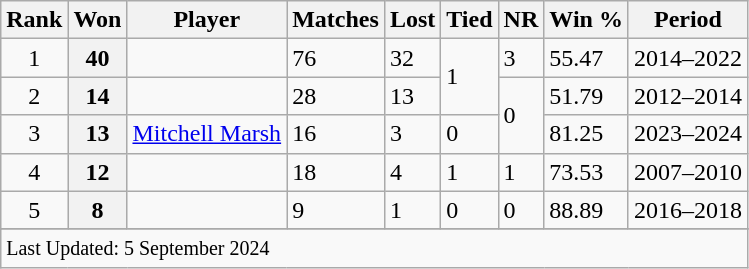<table class="wikitable plainrowheaders sortable">
<tr>
<th scope=col>Rank</th>
<th>Won</th>
<th scope=col>Player</th>
<th scope=col>Matches</th>
<th>Lost</th>
<th>Tied</th>
<th>NR</th>
<th>Win %</th>
<th>Period</th>
</tr>
<tr>
<td align=center>1</td>
<th scope=row style=text-align:center;>40</th>
<td></td>
<td>76</td>
<td>32</td>
<td rowspan=2>1</td>
<td>3</td>
<td>55.47</td>
<td>2014–2022</td>
</tr>
<tr>
<td align=center>2</td>
<th scope=row style=text-align:center;>14</th>
<td></td>
<td>28</td>
<td>13</td>
<td rowspan=2>0</td>
<td>51.79</td>
<td>2012–2014</td>
</tr>
<tr>
<td align=center>3</td>
<th scope=row style=text-align:center;>13</th>
<td><a href='#'>Mitchell Marsh</a></td>
<td>16</td>
<td>3</td>
<td>0</td>
<td>81.25</td>
<td>2023–2024</td>
</tr>
<tr>
<td align=center>4</td>
<th scope=row style=text-align:center;>12</th>
<td></td>
<td>18</td>
<td>4</td>
<td>1</td>
<td>1</td>
<td>73.53</td>
<td>2007–2010</td>
</tr>
<tr>
<td align=center>5</td>
<th scope=row style=text-align:center;>8</th>
<td></td>
<td>9</td>
<td>1</td>
<td>0</td>
<td>0</td>
<td>88.89</td>
<td>2016–2018</td>
</tr>
<tr>
</tr>
<tr class=sortbottom>
<td colspan=9><small>Last Updated: 5 September 2024</small></td>
</tr>
</table>
